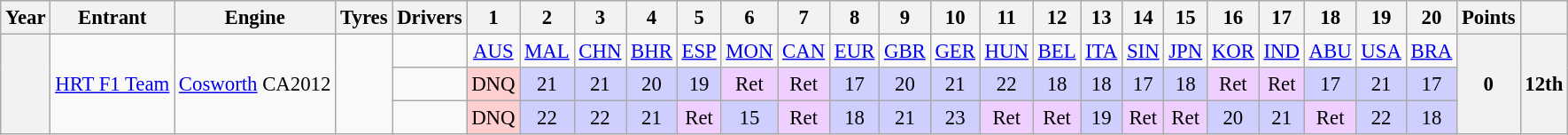<table class="wikitable" style="text-align:center; font-size:95%">
<tr>
<th>Year</th>
<th>Entrant</th>
<th>Engine</th>
<th>Tyres</th>
<th>Drivers</th>
<th>1</th>
<th>2</th>
<th>3</th>
<th>4</th>
<th>5</th>
<th>6</th>
<th>7</th>
<th>8</th>
<th>9</th>
<th>10</th>
<th>11</th>
<th>12</th>
<th>13</th>
<th>14</th>
<th>15</th>
<th>16</th>
<th>17</th>
<th>18</th>
<th>19</th>
<th>20</th>
<th>Points</th>
<th></th>
</tr>
<tr>
<th rowspan=3></th>
<td rowspan=3><a href='#'>HRT F1 Team</a></td>
<td rowspan=3><a href='#'>Cosworth</a> CA2012</td>
<td rowspan=3></td>
<td></td>
<td><a href='#'>AUS</a></td>
<td><a href='#'>MAL</a></td>
<td><a href='#'>CHN</a></td>
<td><a href='#'>BHR</a></td>
<td><a href='#'>ESP</a></td>
<td><a href='#'>MON</a></td>
<td><a href='#'>CAN</a></td>
<td><a href='#'>EUR</a></td>
<td><a href='#'>GBR</a></td>
<td><a href='#'>GER</a></td>
<td><a href='#'>HUN</a></td>
<td><a href='#'>BEL</a></td>
<td><a href='#'>ITA</a></td>
<td><a href='#'>SIN</a></td>
<td><a href='#'>JPN</a></td>
<td><a href='#'>KOR</a></td>
<td><a href='#'>IND</a></td>
<td><a href='#'>ABU</a></td>
<td><a href='#'>USA</a></td>
<td><a href='#'>BRA</a></td>
<th rowspan="3">0</th>
<th rowspan="3">12th</th>
</tr>
<tr>
<td align=left></td>
<td style="background:#ffcfcf;">DNQ</td>
<td style="background:#cfcfff;">21</td>
<td style="background:#cfcfff;">21</td>
<td style="background:#cfcfff;">20</td>
<td style="background:#cfcfff;">19</td>
<td style="background:#efcfff;">Ret</td>
<td style="background:#efcfff;">Ret</td>
<td style="background:#cfcfff;">17</td>
<td style="background:#cfcfff;">20</td>
<td style="background:#cfcfff;">21</td>
<td style="background:#cfcfff;">22</td>
<td style="background:#cfcfff;">18</td>
<td style="background:#cfcfff;">18</td>
<td style="background:#cfcfff;">17</td>
<td style="background:#cfcfff;">18</td>
<td style="background:#efcfff;">Ret</td>
<td style="background:#efcfff;">Ret</td>
<td style="background:#cfcfff;">17</td>
<td style="background:#cfcfff;">21</td>
<td style="background:#cfcfff;">17</td>
</tr>
<tr>
<td align=left></td>
<td style="background:#ffcfcf;">DNQ</td>
<td style="background:#cfcfff;">22</td>
<td style="background:#cfcfff;">22</td>
<td style="background:#cfcfff;">21</td>
<td style="background:#efcfff;">Ret</td>
<td style="background:#cfcfff;">15</td>
<td style="background:#efcfff;">Ret</td>
<td style="background:#cfcfff;">18</td>
<td style="background:#cfcfff;">21</td>
<td style="background:#cfcfff;">23</td>
<td style="background:#efcfff;">Ret</td>
<td style="background:#efcfff;">Ret</td>
<td style="background:#cfcfff;">19</td>
<td style="background:#efcfff;">Ret</td>
<td style="background:#efcfff;">Ret</td>
<td style="background:#cfcfff;">20</td>
<td style="background:#cfcfff;">21</td>
<td style="background:#efcfff;">Ret</td>
<td style="background:#cfcfff;">22</td>
<td style="background:#cfcfff;">18</td>
</tr>
</table>
